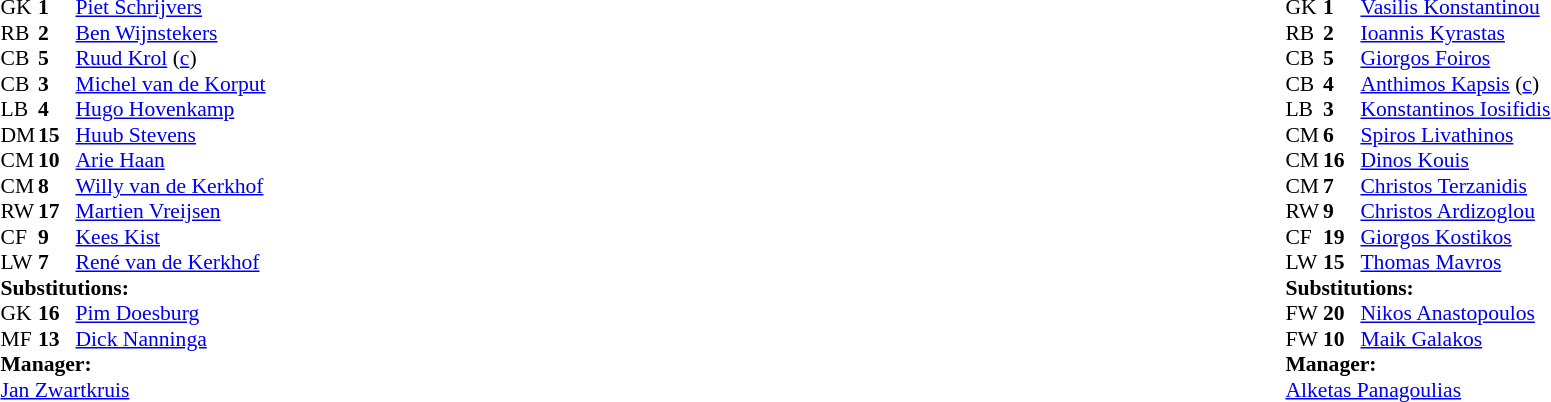<table style="width:100%;">
<tr>
<td style="vertical-align:top; width:40%;"><br><table style="font-size:90%" cellspacing="0" cellpadding="0">
<tr>
<th width="25"></th>
<th width="25"></th>
</tr>
<tr>
<td>GK</td>
<td><strong>1</strong></td>
<td><a href='#'>Piet Schrijvers</a></td>
<td></td>
<td></td>
</tr>
<tr>
<td>RB</td>
<td><strong>2</strong></td>
<td><a href='#'>Ben Wijnstekers</a></td>
</tr>
<tr>
<td>CB</td>
<td><strong>5</strong></td>
<td><a href='#'>Ruud Krol</a> (<a href='#'>c</a>)</td>
</tr>
<tr>
<td>CB</td>
<td><strong>3</strong></td>
<td><a href='#'>Michel van de Korput</a></td>
</tr>
<tr>
<td>LB</td>
<td><strong>4</strong></td>
<td><a href='#'>Hugo Hovenkamp</a></td>
</tr>
<tr>
<td>DM</td>
<td><strong>15</strong></td>
<td><a href='#'>Huub Stevens</a></td>
</tr>
<tr>
<td>CM</td>
<td><strong>10</strong></td>
<td><a href='#'>Arie Haan</a></td>
</tr>
<tr>
<td>CM</td>
<td><strong>8</strong></td>
<td><a href='#'>Willy van de Kerkhof</a></td>
<td></td>
</tr>
<tr>
<td>RW</td>
<td><strong>17</strong></td>
<td><a href='#'>Martien Vreijsen</a></td>
<td></td>
<td></td>
</tr>
<tr>
<td>CF</td>
<td><strong>9</strong></td>
<td><a href='#'>Kees Kist</a></td>
</tr>
<tr>
<td>LW</td>
<td><strong>7</strong></td>
<td><a href='#'>René van de Kerkhof</a></td>
</tr>
<tr>
<td colspan=3><strong>Substitutions:</strong></td>
</tr>
<tr>
<td>GK</td>
<td><strong>16</strong></td>
<td><a href='#'>Pim Doesburg</a></td>
<td></td>
<td></td>
</tr>
<tr>
<td>MF</td>
<td><strong>13</strong></td>
<td><a href='#'>Dick Nanninga</a></td>
<td></td>
<td></td>
</tr>
<tr>
<td colspan=3><strong>Manager:</strong></td>
</tr>
<tr>
<td colspan=3><a href='#'>Jan Zwartkruis</a></td>
</tr>
</table>
</td>
<td valign="top"></td>
<td style="vertical-align:top; width:50%;"><br><table style="font-size:90%; margin:auto;" cellspacing="0" cellpadding="0">
<tr>
<th width=25></th>
<th width=25></th>
</tr>
<tr>
<td>GK</td>
<td><strong>1</strong></td>
<td><a href='#'>Vasilis Konstantinou</a></td>
</tr>
<tr>
<td>RB</td>
<td><strong>2</strong></td>
<td><a href='#'>Ioannis Kyrastas</a></td>
</tr>
<tr>
<td>CB</td>
<td><strong>5</strong></td>
<td><a href='#'>Giorgos Foiros</a></td>
</tr>
<tr>
<td>CB</td>
<td><strong>4</strong></td>
<td><a href='#'>Anthimos Kapsis</a> (<a href='#'>c</a>)</td>
</tr>
<tr>
<td>LB</td>
<td><strong>3</strong></td>
<td><a href='#'>Konstantinos Iosifidis</a></td>
</tr>
<tr>
<td>CM</td>
<td><strong>6</strong></td>
<td><a href='#'>Spiros Livathinos</a></td>
</tr>
<tr>
<td>CM</td>
<td><strong>16</strong></td>
<td><a href='#'>Dinos Kouis</a></td>
</tr>
<tr>
<td>CM</td>
<td><strong>7</strong></td>
<td><a href='#'>Christos Terzanidis</a></td>
</tr>
<tr>
<td>RW</td>
<td><strong>9</strong></td>
<td><a href='#'>Christos Ardizoglou</a></td>
<td></td>
<td></td>
</tr>
<tr>
<td>CF</td>
<td><strong>19</strong></td>
<td><a href='#'>Giorgos Kostikos</a></td>
<td></td>
<td></td>
</tr>
<tr>
<td>LW</td>
<td><strong>15</strong></td>
<td><a href='#'>Thomas Mavros</a></td>
<td></td>
</tr>
<tr>
<td colspan=3><strong>Substitutions:</strong></td>
</tr>
<tr>
<td>FW</td>
<td><strong>20</strong></td>
<td><a href='#'>Nikos Anastopoulos</a></td>
<td></td>
<td></td>
</tr>
<tr>
<td>FW</td>
<td><strong>10</strong></td>
<td><a href='#'>Maik Galakos</a></td>
<td></td>
<td></td>
</tr>
<tr>
<td colspan=3><strong>Manager:</strong></td>
</tr>
<tr>
<td colspan=3><a href='#'>Alketas Panagoulias</a></td>
</tr>
</table>
</td>
</tr>
</table>
